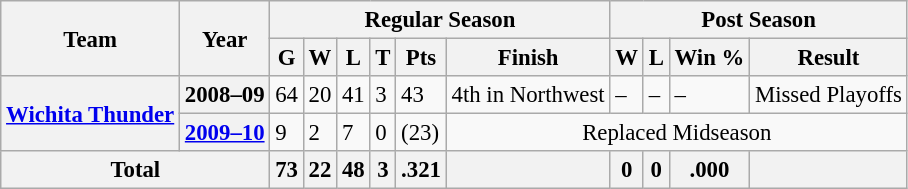<table class="wikitable" style="font-size: 95%; text-align:centre;">
<tr>
<th rowspan="2">Team</th>
<th rowspan="2">Year</th>
<th colspan="6">Regular Season</th>
<th colspan="4">Post Season</th>
</tr>
<tr>
<th>G</th>
<th>W</th>
<th>L</th>
<th>T</th>
<th>Pts</th>
<th>Finish</th>
<th>W</th>
<th>L</th>
<th>Win %</th>
<th>Result</th>
</tr>
<tr>
<th rowspan="2"><a href='#'>Wichita Thunder</a></th>
<th>2008–09</th>
<td>64</td>
<td>20</td>
<td>41</td>
<td>3</td>
<td>43</td>
<td>4th in Northwest</td>
<td>–</td>
<td>–</td>
<td>–</td>
<td>Missed Playoffs</td>
</tr>
<tr>
<th><a href='#'>2009–10</a></th>
<td>9</td>
<td>2</td>
<td>7</td>
<td>0</td>
<td>(23)</td>
<td colspan="5" align=center>Replaced Midseason</td>
</tr>
<tr>
<th colspan="2">Total</th>
<th>73</th>
<th>22</th>
<th>48</th>
<th>3</th>
<th>.321</th>
<th></th>
<th>0</th>
<th>0</th>
<th>.000</th>
<th></th>
</tr>
</table>
